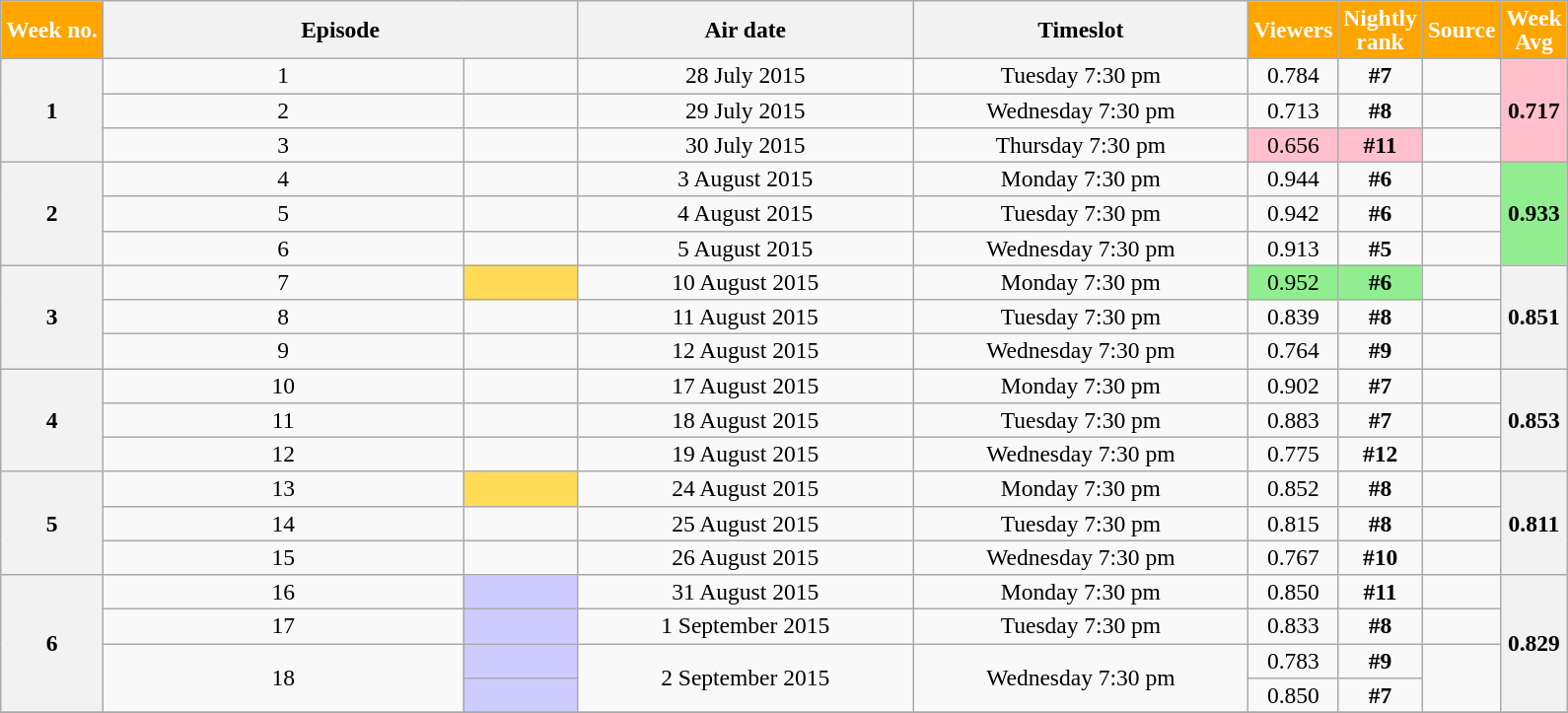<table class="wikitable sortable" style="text-align:center; font-size:98%; line-height:16px;">
<tr>
<th scope="col" class="unsortable" style="background:orange; color:white;">Week no.</th>
<th style="width:20em;" colspan=2 style="background:orange; color:white;">Episode</th>
<th style="width:14em;" style="background:orange; color:white;">Air date</th>
<th style="width:14em;" style="background:orange; color:white;">Timeslot</th>
<th style="background:orange; color:white;">Viewers<br><small></small></th>
<th style="background:orange; color:white;">Nightly<br>rank</th>
<th class="unsortable" style="background:orange; color:white;">Source</th>
<th style="background:orange; color:white;">Week<br>Avg</th>
</tr>
<tr>
<th rowspan=3>1</th>
<td>1</td>
<td style="text-align:left"></td>
<td style="text-align:centre">28 July 2015</td>
<td>Tuesday 7:30 pm</td>
<td>0.784</td>
<td><strong>#7</strong></td>
<td></td>
<td bgcolor="pink" rowspan="3"><strong>0.717</strong></td>
</tr>
<tr>
<td>2</td>
<td style="text-align:left"></td>
<td style="text-align:centre">29 July 2015</td>
<td>Wednesday 7:30 pm</td>
<td>0.713</td>
<td><strong>#8</strong></td>
<td></td>
</tr>
<tr>
<td>3</td>
<td style="text-align:left"></td>
<td style="text-align:centre">30 July 2015</td>
<td>Thursday 7:30 pm</td>
<td bgcolor="pink">0.656</td>
<td bgcolor="pink"><strong>#11</strong></td>
<td></td>
</tr>
<tr>
<th rowspan=3>2</th>
<td>4</td>
<td style="text-align:left"></td>
<td style="text-align:centre">3 August 2015</td>
<td>Monday 7:30 pm</td>
<td>0.944</td>
<td><strong>#6</strong></td>
<td></td>
<td bgcolor="lightgreen" rowspan="3"><strong>0.933</strong></td>
</tr>
<tr>
<td>5</td>
<td style="text-align:left"></td>
<td style="text-align:centre">4 August 2015</td>
<td>Tuesday 7:30 pm</td>
<td>0.942</td>
<td><strong>#6</strong></td>
<td></td>
</tr>
<tr>
<td>6</td>
<td style="text-align:left"></td>
<td style="text-align:centre">5 August 2015</td>
<td>Wednesday 7:30 pm</td>
<td>0.913</td>
<td><strong>#5</strong></td>
<td></td>
</tr>
<tr>
<th rowspan=3>3</th>
<td>7</td>
<td style="text-align:left" bgcolor="#FFDB58"></td>
<td style="text-align:centre">10 August 2015</td>
<td>Monday 7:30 pm</td>
<td bgcolor="lightgreen">0.952</td>
<td bgcolor="lightgreen"><strong>#6</strong></td>
<td></td>
<th rowspan="3">0.851</th>
</tr>
<tr>
<td>8</td>
<td style="text-align:left"></td>
<td style="text-align:centre">11 August 2015</td>
<td>Tuesday 7:30 pm</td>
<td>0.839</td>
<td><strong>#8</strong></td>
<td></td>
</tr>
<tr>
<td>9</td>
<td style="text-align:left"></td>
<td style="text-align:centre">12 August 2015</td>
<td>Wednesday 7:30 pm</td>
<td>0.764</td>
<td><strong>#9</strong></td>
<td></td>
</tr>
<tr>
<th rowspan=3>4</th>
<td>10</td>
<td style="text-align:left"></td>
<td style="text-align:centre">17 August 2015</td>
<td>Monday 7:30 pm</td>
<td>0.902</td>
<td><strong>#7</strong></td>
<td></td>
<th rowspan="3">0.853</th>
</tr>
<tr>
<td>11</td>
<td style="text-align:left"></td>
<td style="text-align:centre">18 August 2015</td>
<td>Tuesday 7:30 pm</td>
<td>0.883</td>
<td><strong>#7</strong></td>
<td></td>
</tr>
<tr>
<td>12</td>
<td style="text-align:left"></td>
<td style="text-align:centre">19 August 2015</td>
<td>Wednesday 7:30 pm</td>
<td>0.775</td>
<td><strong>#12</strong></td>
<td></td>
</tr>
<tr>
<th rowspan=3>5</th>
<td>13</td>
<td style="text-align:left" bgcolor="#FFDB58"></td>
<td style="text-align:centre">24 August 2015</td>
<td>Monday 7:30 pm</td>
<td>0.852</td>
<td><strong>#8</strong></td>
<td></td>
<th rowspan="3">0.811</th>
</tr>
<tr>
<td>14</td>
<td style="text-align:left"></td>
<td style="text-align:centre">25 August 2015</td>
<td>Tuesday 7:30 pm</td>
<td>0.815</td>
<td><strong>#8</strong></td>
<td></td>
</tr>
<tr>
<td>15</td>
<td style="text-align:left"></td>
<td style="text-align:centre">26 August 2015</td>
<td>Wednesday 7:30 pm</td>
<td>0.767</td>
<td><strong>#10</strong></td>
<td></td>
</tr>
<tr>
<th rowspan=4>6</th>
<td>16</td>
<td bgcolor="#CCCCFF" style="text-align:left"></td>
<td style="text-align:centre">31 August 2015</td>
<td>Monday 7:30 pm</td>
<td>0.850</td>
<td><strong>#11</strong></td>
<td></td>
<th rowspan="4">0.829</th>
</tr>
<tr>
<td>17</td>
<td bgcolor="#CCCCFF" style="text-align:left"></td>
<td style="text-align:centre">1 September 2015</td>
<td>Tuesday 7:30 pm</td>
<td>0.833</td>
<td><strong>#8</strong></td>
<td></td>
</tr>
<tr>
<td rowspan="2">18</td>
<td bgcolor="#CCCCFF" style="text-align:left"></td>
<td rowspan="2" style="text-align:centre">2 September 2015</td>
<td rowspan="2">Wednesday 7:30 pm</td>
<td>0.783</td>
<td><strong>#9</strong></td>
<td rowspan="2"></td>
</tr>
<tr>
<td bgcolor="#CCCCFF" style="text-align:left"></td>
<td>0.850</td>
<td><strong>#7</strong></td>
</tr>
<tr>
</tr>
</table>
